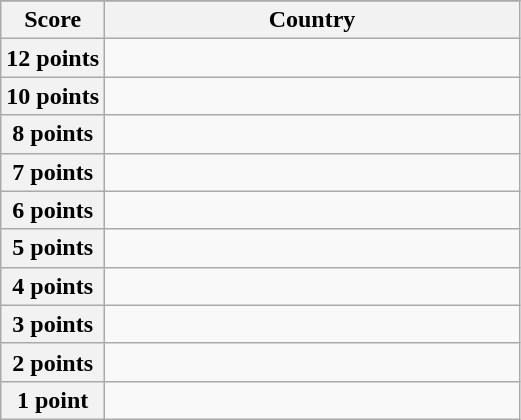<table class="wikitable">
<tr>
</tr>
<tr>
<th scope="col" width="20%">Score</th>
<th scope="col">Country</th>
</tr>
<tr>
<th scope="row">12 points</th>
<td></td>
</tr>
<tr>
<th scope="row">10 points</th>
<td></td>
</tr>
<tr>
<th scope="row">8 points</th>
<td></td>
</tr>
<tr>
<th scope="row">7 points</th>
<td></td>
</tr>
<tr>
<th scope="row">6 points</th>
<td></td>
</tr>
<tr>
<th scope="row">5 points</th>
<td></td>
</tr>
<tr>
<th scope="row">4 points</th>
<td></td>
</tr>
<tr>
<th scope="row">3 points</th>
<td></td>
</tr>
<tr>
<th scope="row">2 points</th>
<td></td>
</tr>
<tr>
<th scope="row">1 point</th>
<td></td>
</tr>
</table>
